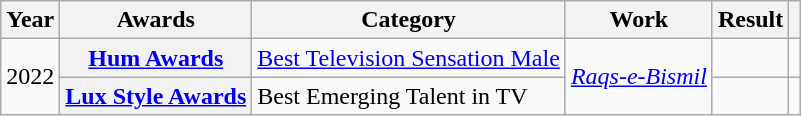<table class="wikitable plainrowheaders">
<tr>
<th scope="col">Year</th>
<th scope="col">Awards</th>
<th scope="col">Category</th>
<th scope="col">Work</th>
<th scope="col">Result</th>
<th scope="col" class="unsortable"></th>
</tr>
<tr>
<td rowspan="2">2022</td>
<th scope="row"><a href='#'>Hum Awards</a></th>
<td><a href='#'>Best Television Sensation Male</a></td>
<td rowspan="2"><em><a href='#'>Raqs-e-Bismil</a></em></td>
<td></td>
<td></td>
</tr>
<tr>
<th scope="row"><a href='#'>Lux Style Awards</a></th>
<td>Best Emerging Talent in TV</td>
<td></td>
<td></td>
</tr>
</table>
